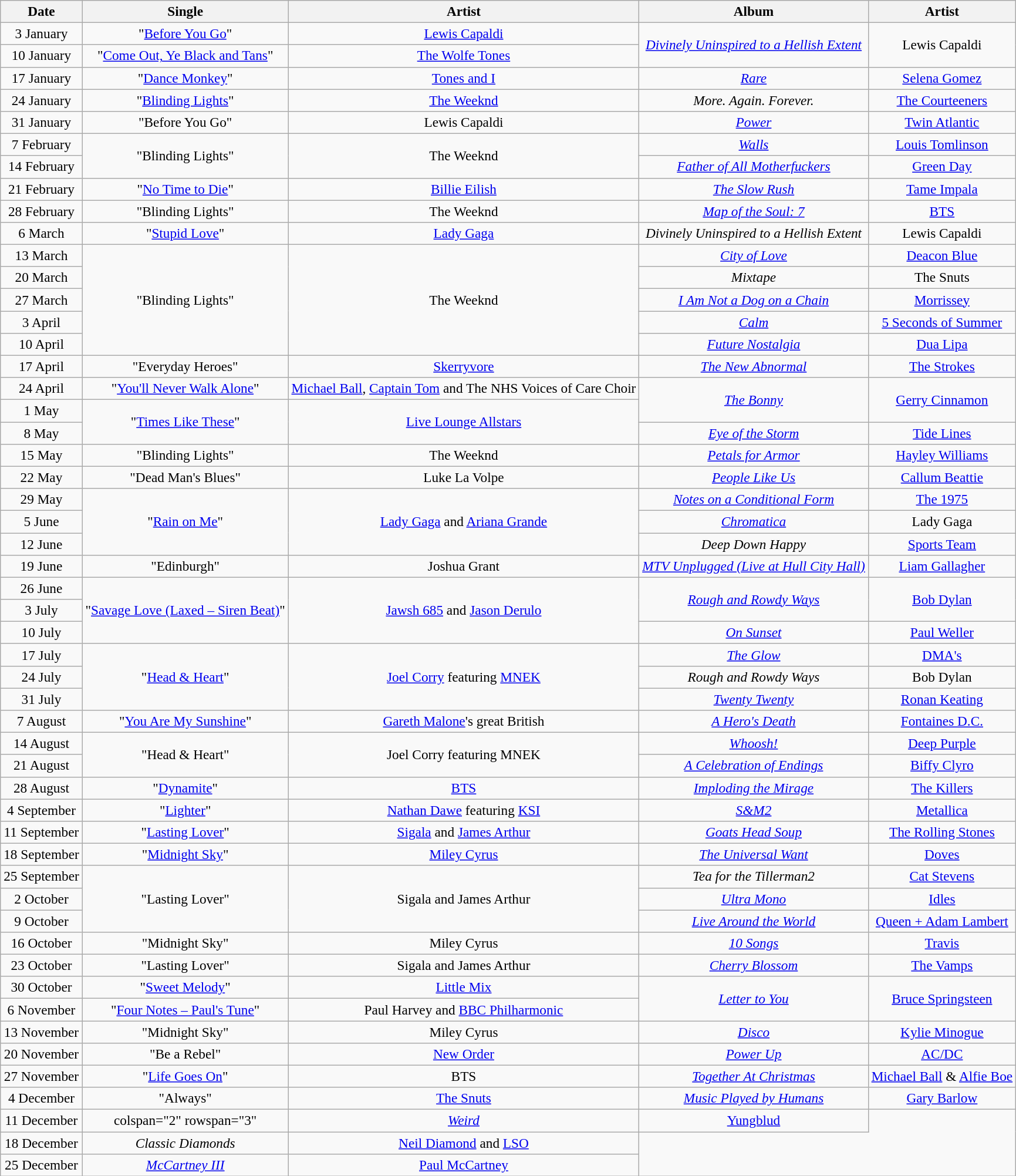<table class="wikitable" style="font-size:97%; text-align:center;">
<tr>
<th>Date</th>
<th>Single</th>
<th>Artist</th>
<th>Album</th>
<th>Artist</th>
</tr>
<tr>
<td>3 January</td>
<td>"<a href='#'>Before You Go</a>"</td>
<td><a href='#'>Lewis Capaldi</a></td>
<td rowspan="2"><em><a href='#'>Divinely Uninspired to a Hellish Extent</a></em></td>
<td rowspan="2">Lewis Capaldi</td>
</tr>
<tr>
<td>10 January</td>
<td>"<a href='#'>Come Out, Ye Black and Tans</a>"</td>
<td><a href='#'>The Wolfe Tones</a></td>
</tr>
<tr>
<td>17 January</td>
<td>"<a href='#'>Dance Monkey</a>"</td>
<td><a href='#'>Tones and I</a></td>
<td><em><a href='#'>Rare</a></em></td>
<td><a href='#'>Selena Gomez</a></td>
</tr>
<tr>
<td>24 January</td>
<td>"<a href='#'>Blinding Lights</a>"</td>
<td><a href='#'>The Weeknd</a></td>
<td><em>More. Again. Forever.</em></td>
<td><a href='#'>The Courteeners</a></td>
</tr>
<tr>
<td>31 January</td>
<td>"Before You Go"</td>
<td>Lewis Capaldi</td>
<td><em><a href='#'>Power</a></em></td>
<td><a href='#'>Twin Atlantic</a></td>
</tr>
<tr>
<td>7 February</td>
<td rowspan="2">"Blinding Lights"</td>
<td rowspan="2">The Weeknd</td>
<td><em><a href='#'>Walls</a></em></td>
<td><a href='#'>Louis Tomlinson</a></td>
</tr>
<tr>
<td>14 February</td>
<td><em><a href='#'>Father of All Motherfuckers</a></em></td>
<td><a href='#'>Green Day</a></td>
</tr>
<tr>
<td>21 February</td>
<td>"<a href='#'>No Time to Die</a>"</td>
<td><a href='#'>Billie Eilish</a></td>
<td><em><a href='#'>The Slow Rush</a></em></td>
<td><a href='#'>Tame Impala</a></td>
</tr>
<tr>
<td>28 February</td>
<td>"Blinding Lights"</td>
<td>The Weeknd</td>
<td><em><a href='#'>Map of the Soul: 7</a></em></td>
<td><a href='#'>BTS</a></td>
</tr>
<tr>
<td>6 March</td>
<td>"<a href='#'>Stupid Love</a>"</td>
<td><a href='#'>Lady Gaga</a></td>
<td><em>Divinely Uninspired to a Hellish Extent</em></td>
<td>Lewis Capaldi</td>
</tr>
<tr>
<td>13 March</td>
<td rowspan="5">"Blinding Lights"</td>
<td rowspan="5">The Weeknd</td>
<td><em><a href='#'>City of Love</a></em></td>
<td><a href='#'>Deacon Blue</a></td>
</tr>
<tr>
<td>20 March</td>
<td><em>Mixtape</em></td>
<td>The Snuts</td>
</tr>
<tr>
<td>27 March</td>
<td><em><a href='#'>I Am Not a Dog on a Chain</a></em></td>
<td><a href='#'>Morrissey</a></td>
</tr>
<tr>
<td>3 April</td>
<td><em><a href='#'>Calm</a></em></td>
<td><a href='#'>5 Seconds of Summer</a></td>
</tr>
<tr>
<td>10 April</td>
<td><em><a href='#'>Future Nostalgia</a></em></td>
<td><a href='#'>Dua Lipa</a></td>
</tr>
<tr>
<td>17 April</td>
<td>"Everyday Heroes"</td>
<td><a href='#'>Skerryvore</a></td>
<td><em><a href='#'>The New Abnormal</a></em></td>
<td><a href='#'>The Strokes</a></td>
</tr>
<tr>
<td>24 April</td>
<td>"<a href='#'>You'll Never Walk Alone</a>"</td>
<td><a href='#'>Michael Ball</a>, <a href='#'>Captain Tom</a> and The NHS Voices of Care Choir</td>
<td rowspan="2"><em><a href='#'>The Bonny</a></em></td>
<td rowspan="2"><a href='#'>Gerry Cinnamon</a></td>
</tr>
<tr>
<td>1 May</td>
<td rowspan="2">"<a href='#'>Times Like These</a>"</td>
<td rowspan="2"><a href='#'>Live Lounge Allstars</a></td>
</tr>
<tr>
<td>8 May</td>
<td><em><a href='#'>Eye of the Storm</a></em></td>
<td><a href='#'>Tide Lines</a></td>
</tr>
<tr>
<td>15 May</td>
<td>"Blinding Lights"</td>
<td>The Weeknd</td>
<td><em><a href='#'>Petals for Armor</a></em></td>
<td><a href='#'>Hayley Williams</a></td>
</tr>
<tr>
<td>22 May</td>
<td>"Dead Man's Blues"</td>
<td>Luke La Volpe</td>
<td><em><a href='#'>People Like Us</a></em></td>
<td><a href='#'>Callum Beattie</a></td>
</tr>
<tr>
<td>29 May</td>
<td rowspan="3">"<a href='#'>Rain on Me</a>"</td>
<td rowspan="3"><a href='#'>Lady Gaga</a> and <a href='#'>Ariana Grande</a></td>
<td><em><a href='#'>Notes on a Conditional Form</a></em></td>
<td><a href='#'>The 1975</a></td>
</tr>
<tr>
<td>5 June</td>
<td><em><a href='#'>Chromatica</a></em></td>
<td>Lady Gaga</td>
</tr>
<tr>
<td>12 June</td>
<td><em>Deep Down Happy</em></td>
<td><a href='#'>Sports Team</a></td>
</tr>
<tr>
<td>19 June</td>
<td>"Edinburgh"</td>
<td>Joshua Grant</td>
<td><em><a href='#'>MTV Unplugged (Live at Hull City Hall)</a></em></td>
<td><a href='#'>Liam Gallagher</a></td>
</tr>
<tr>
<td>26 June</td>
<td rowspan="3">"<a href='#'>Savage Love (Laxed – Siren Beat)</a>"</td>
<td rowspan="3"><a href='#'>Jawsh 685</a> and <a href='#'>Jason Derulo</a></td>
<td rowspan="2"><em><a href='#'>Rough and Rowdy Ways</a></em></td>
<td rowspan="2"><a href='#'>Bob Dylan</a></td>
</tr>
<tr>
<td>3 July</td>
</tr>
<tr>
<td>10 July</td>
<td><em><a href='#'>On Sunset</a></em></td>
<td><a href='#'>Paul Weller</a></td>
</tr>
<tr>
<td>17 July</td>
<td rowspan="3">"<a href='#'>Head & Heart</a>"</td>
<td rowspan="3"><a href='#'>Joel Corry</a> featuring <a href='#'>MNEK</a></td>
<td><em><a href='#'>The Glow</a></em></td>
<td><a href='#'>DMA's</a></td>
</tr>
<tr>
<td>24 July</td>
<td><em>Rough and Rowdy Ways</em></td>
<td>Bob Dylan</td>
</tr>
<tr>
<td>31 July</td>
<td><em><a href='#'>Twenty Twenty</a></em></td>
<td><a href='#'>Ronan Keating</a></td>
</tr>
<tr>
<td>7 August</td>
<td>"<a href='#'>You Are My Sunshine</a>"</td>
<td><a href='#'>Gareth Malone</a>'s great British</td>
<td><em><a href='#'>A Hero's Death</a></em></td>
<td><a href='#'>Fontaines D.C.</a></td>
</tr>
<tr>
<td>14 August</td>
<td rowspan="2">"Head & Heart"</td>
<td rowspan="2">Joel Corry featuring MNEK</td>
<td><em><a href='#'>Whoosh!</a></em></td>
<td><a href='#'>Deep Purple</a></td>
</tr>
<tr>
<td>21 August</td>
<td><em><a href='#'>A Celebration of Endings</a></em></td>
<td><a href='#'>Biffy Clyro</a></td>
</tr>
<tr>
<td>28 August</td>
<td>"<a href='#'>Dynamite</a>"</td>
<td><a href='#'>BTS</a></td>
<td><em><a href='#'>Imploding the Mirage</a></em></td>
<td><a href='#'>The Killers</a></td>
</tr>
<tr>
<td>4 September</td>
<td>"<a href='#'>Lighter</a>"</td>
<td><a href='#'>Nathan Dawe</a> featuring <a href='#'>KSI</a></td>
<td><em><a href='#'>S&M2</a></em></td>
<td><a href='#'>Metallica</a></td>
</tr>
<tr>
<td>11 September</td>
<td>"<a href='#'>Lasting Lover</a>"</td>
<td><a href='#'>Sigala</a> and <a href='#'>James Arthur</a></td>
<td><em><a href='#'>Goats Head Soup</a></em></td>
<td><a href='#'>The Rolling Stones</a></td>
</tr>
<tr>
<td>18 September</td>
<td>"<a href='#'>Midnight Sky</a>"</td>
<td><a href='#'>Miley Cyrus</a></td>
<td><em><a href='#'>The Universal Want</a></em></td>
<td><a href='#'>Doves</a></td>
</tr>
<tr>
<td>25 September</td>
<td rowspan="3">"Lasting Lover"</td>
<td rowspan="3">Sigala and James Arthur</td>
<td><em>Tea for the Tillerman2</em></td>
<td><a href='#'>Cat Stevens</a></td>
</tr>
<tr>
<td>2 October</td>
<td><em><a href='#'>Ultra Mono</a></em></td>
<td><a href='#'>Idles</a></td>
</tr>
<tr>
<td>9 October</td>
<td><em><a href='#'>Live Around the World</a></em></td>
<td><a href='#'>Queen + Adam Lambert</a></td>
</tr>
<tr>
<td>16 October</td>
<td>"Midnight Sky"</td>
<td>Miley Cyrus</td>
<td><em><a href='#'>10 Songs</a></em></td>
<td><a href='#'>Travis</a></td>
</tr>
<tr>
<td>23 October</td>
<td>"Lasting Lover"</td>
<td>Sigala and James Arthur</td>
<td><em><a href='#'>Cherry Blossom</a></em></td>
<td><a href='#'>The Vamps</a></td>
</tr>
<tr>
<td>30 October</td>
<td>"<a href='#'>Sweet Melody</a>"</td>
<td><a href='#'>Little Mix</a></td>
<td rowspan="2"><em><a href='#'>Letter to You</a></em></td>
<td rowspan="2"><a href='#'>Bruce Springsteen</a></td>
</tr>
<tr>
<td>6 November</td>
<td>"<a href='#'>Four Notes – Paul's Tune</a>"</td>
<td>Paul Harvey and <a href='#'>BBC Philharmonic</a></td>
</tr>
<tr>
<td>13 November</td>
<td>"Midnight Sky"</td>
<td>Miley Cyrus</td>
<td><em><a href='#'>Disco</a></em></td>
<td><a href='#'>Kylie Minogue</a></td>
</tr>
<tr>
<td>20 November</td>
<td>"Be a Rebel"</td>
<td><a href='#'>New Order</a></td>
<td><em><a href='#'>Power Up</a></em></td>
<td><a href='#'>AC/DC</a></td>
</tr>
<tr>
<td>27 November</td>
<td>"<a href='#'>Life Goes On</a>"</td>
<td>BTS</td>
<td><em><a href='#'>Together At Christmas</a></em></td>
<td><a href='#'>Michael Ball</a> & <a href='#'>Alfie Boe</a></td>
</tr>
<tr>
<td>4 December</td>
<td>"Always"</td>
<td><a href='#'>The Snuts</a></td>
<td><em><a href='#'>Music Played by Humans</a></em></td>
<td><a href='#'>Gary Barlow</a></td>
</tr>
<tr>
<td>11 December</td>
<td>colspan="2" rowspan="3" </td>
<td><em><a href='#'>Weird</a></em></td>
<td><a href='#'>Yungblud</a></td>
</tr>
<tr>
<td>18 December</td>
<td><em>Classic Diamonds</em></td>
<td><a href='#'>Neil Diamond</a> and <a href='#'>LSO</a></td>
</tr>
<tr>
<td>25 December</td>
<td><em><a href='#'>McCartney III</a></em></td>
<td><a href='#'>Paul McCartney</a></td>
</tr>
</table>
